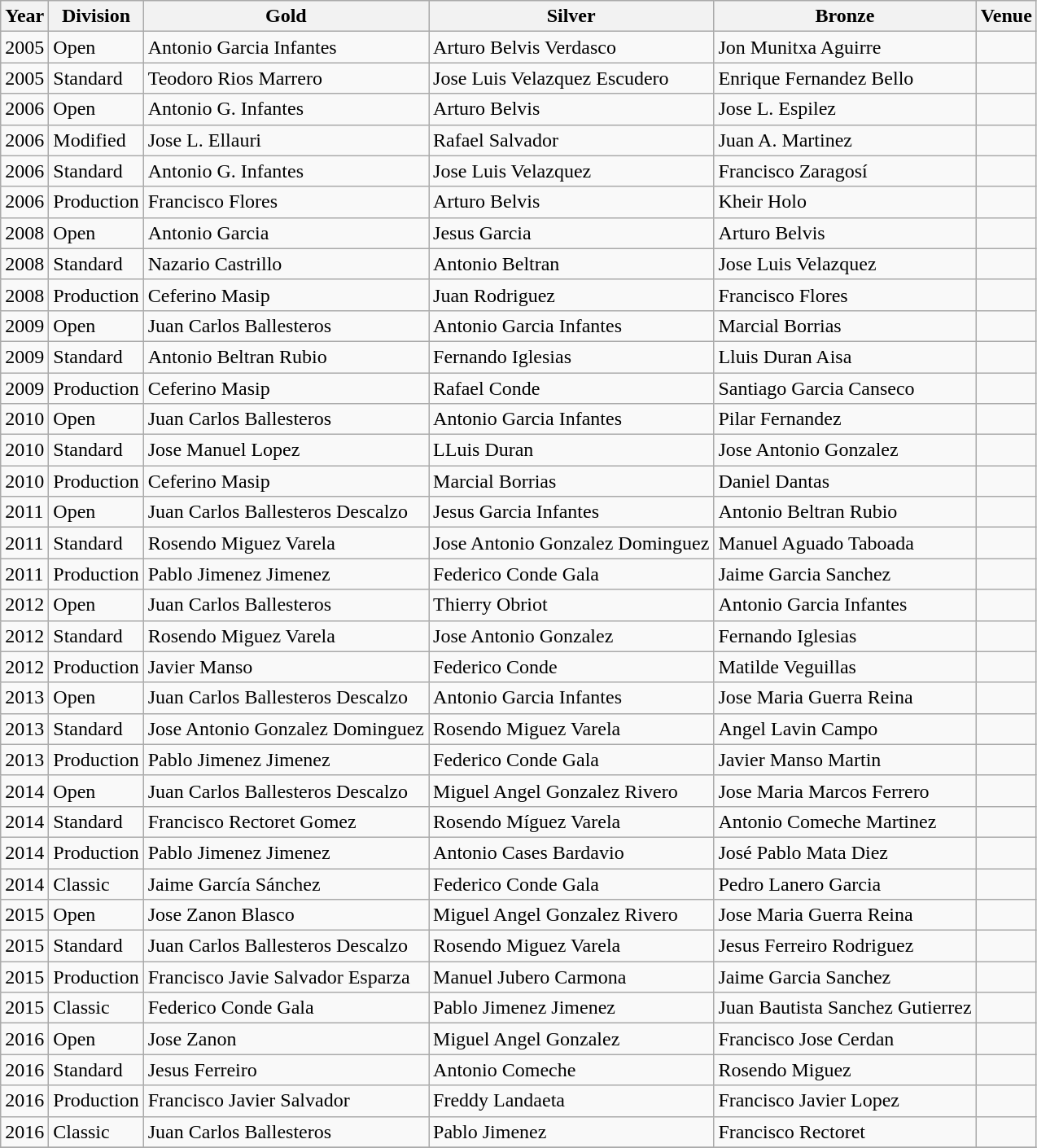<table class="wikitable sortable" style="text-align: left;">
<tr>
<th>Year</th>
<th>Division</th>
<th> Gold</th>
<th> Silver</th>
<th> Bronze</th>
<th>Venue</th>
</tr>
<tr>
<td>2005</td>
<td>Open</td>
<td> Antonio Garcia Infantes</td>
<td> Arturo Belvis Verdasco</td>
<td> Jon Munitxa Aguirre</td>
<td></td>
</tr>
<tr>
<td>2005</td>
<td>Standard</td>
<td> Teodoro Rios Marrero</td>
<td> Jose Luis Velazquez Escudero</td>
<td> Enrique Fernandez Bello</td>
<td></td>
</tr>
<tr>
<td>2006</td>
<td>Open</td>
<td> Antonio G. Infantes</td>
<td> Arturo Belvis</td>
<td> Jose L. Espilez</td>
<td></td>
</tr>
<tr>
<td>2006</td>
<td>Modified</td>
<td> Jose L. Ellauri</td>
<td> Rafael Salvador</td>
<td> Juan A. Martinez</td>
<td></td>
</tr>
<tr>
<td>2006</td>
<td>Standard</td>
<td> Antonio G. Infantes</td>
<td> Jose Luis Velazquez</td>
<td> Francisco Zaragosí</td>
<td></td>
</tr>
<tr>
<td>2006</td>
<td>Production</td>
<td> Francisco Flores</td>
<td> Arturo Belvis</td>
<td> Kheir Holo</td>
<td></td>
</tr>
<tr>
<td>2008</td>
<td>Open</td>
<td> Antonio Garcia</td>
<td> Jesus Garcia</td>
<td> Arturo Belvis</td>
<td></td>
</tr>
<tr>
<td>2008</td>
<td>Standard</td>
<td> Nazario Castrillo</td>
<td> Antonio Beltran</td>
<td> Jose Luis Velazquez</td>
<td></td>
</tr>
<tr>
<td>2008</td>
<td>Production</td>
<td> Ceferino Masip</td>
<td> Juan Rodriguez</td>
<td> Francisco Flores</td>
<td></td>
</tr>
<tr>
<td>2009</td>
<td>Open</td>
<td> Juan Carlos Ballesteros</td>
<td> Antonio Garcia Infantes</td>
<td> Marcial Borrias</td>
<td></td>
</tr>
<tr>
<td>2009</td>
<td>Standard</td>
<td> Antonio Beltran Rubio</td>
<td> Fernando Iglesias</td>
<td> Lluis Duran Aisa</td>
<td></td>
</tr>
<tr>
<td>2009</td>
<td>Production</td>
<td> Ceferino Masip</td>
<td> Rafael Conde</td>
<td> Santiago Garcia Canseco</td>
<td></td>
</tr>
<tr>
<td>2010</td>
<td>Open</td>
<td> Juan Carlos Ballesteros</td>
<td> Antonio Garcia Infantes</td>
<td> Pilar Fernandez</td>
<td></td>
</tr>
<tr>
<td>2010</td>
<td>Standard</td>
<td> Jose Manuel Lopez</td>
<td> LLuis Duran</td>
<td> Jose Antonio Gonzalez</td>
<td></td>
</tr>
<tr>
<td>2010</td>
<td>Production</td>
<td> Ceferino Masip</td>
<td> Marcial Borrias</td>
<td> Daniel Dantas</td>
<td></td>
</tr>
<tr>
<td>2011</td>
<td>Open</td>
<td> Juan Carlos Ballesteros Descalzo</td>
<td> Jesus Garcia Infantes</td>
<td> Antonio Beltran Rubio</td>
<td></td>
</tr>
<tr>
<td>2011</td>
<td>Standard</td>
<td> Rosendo Miguez Varela</td>
<td> Jose Antonio Gonzalez Dominguez</td>
<td> Manuel Aguado Taboada</td>
<td></td>
</tr>
<tr>
<td>2011</td>
<td>Production</td>
<td> Pablo Jimenez Jimenez</td>
<td> Federico Conde Gala</td>
<td> Jaime Garcia Sanchez</td>
<td></td>
</tr>
<tr>
<td>2012</td>
<td>Open</td>
<td> Juan Carlos Ballesteros</td>
<td> Thierry Obriot</td>
<td> Antonio Garcia Infantes</td>
<td></td>
</tr>
<tr>
<td>2012</td>
<td>Standard</td>
<td> Rosendo Miguez Varela</td>
<td> Jose Antonio Gonzalez</td>
<td> Fernando Iglesias</td>
<td></td>
</tr>
<tr>
<td>2012</td>
<td>Production</td>
<td> Javier Manso</td>
<td> Federico Conde</td>
<td> Matilde Veguillas</td>
<td></td>
</tr>
<tr>
<td>2013</td>
<td>Open</td>
<td> Juan Carlos Ballesteros Descalzo</td>
<td> Antonio Garcia Infantes</td>
<td> Jose Maria Guerra Reina</td>
<td></td>
</tr>
<tr>
<td>2013</td>
<td>Standard</td>
<td> Jose Antonio Gonzalez Dominguez</td>
<td> Rosendo Miguez Varela</td>
<td> Angel Lavin Campo</td>
<td></td>
</tr>
<tr>
<td>2013</td>
<td>Production</td>
<td> Pablo Jimenez Jimenez</td>
<td> Federico Conde Gala</td>
<td> Javier Manso Martin</td>
<td></td>
</tr>
<tr>
<td>2014</td>
<td>Open</td>
<td> Juan Carlos Ballesteros Descalzo</td>
<td> Miguel Angel Gonzalez Rivero</td>
<td> Jose Maria Marcos Ferrero</td>
<td></td>
</tr>
<tr>
<td>2014</td>
<td>Standard</td>
<td> Francisco Rectoret Gomez</td>
<td> Rosendo  Míguez Varela</td>
<td> Antonio  Comeche Martinez</td>
<td></td>
</tr>
<tr>
<td>2014</td>
<td>Production</td>
<td> Pablo Jimenez Jimenez</td>
<td> Antonio Cases Bardavio</td>
<td> José Pablo  Mata Diez</td>
<td></td>
</tr>
<tr>
<td>2014</td>
<td>Classic</td>
<td> Jaime García Sánchez</td>
<td> Federico  Conde Gala</td>
<td> Pedro Lanero Garcia</td>
<td></td>
</tr>
<tr>
<td>2015</td>
<td>Open</td>
<td> Jose Zanon Blasco</td>
<td> Miguel Angel Gonzalez Rivero</td>
<td> Jose Maria Guerra Reina</td>
<td></td>
</tr>
<tr>
<td>2015</td>
<td>Standard</td>
<td> Juan Carlos Ballesteros Descalzo</td>
<td> Rosendo Miguez Varela</td>
<td> Jesus Ferreiro Rodriguez</td>
<td></td>
</tr>
<tr>
<td>2015</td>
<td>Production</td>
<td> Francisco Javie Salvador Esparza</td>
<td> Manuel Jubero Carmona</td>
<td> Jaime Garcia Sanchez</td>
<td></td>
</tr>
<tr>
<td>2015</td>
<td>Classic</td>
<td> Federico Conde Gala</td>
<td> Pablo Jimenez Jimenez</td>
<td> Juan Bautista Sanchez Gutierrez</td>
<td></td>
</tr>
<tr>
<td>2016</td>
<td>Open</td>
<td> Jose Zanon</td>
<td> Miguel Angel Gonzalez</td>
<td> Francisco Jose Cerdan</td>
<td></td>
</tr>
<tr>
<td>2016</td>
<td>Standard</td>
<td> Jesus Ferreiro</td>
<td> Antonio Comeche</td>
<td> Rosendo Miguez</td>
<td></td>
</tr>
<tr>
<td>2016</td>
<td>Production</td>
<td> Francisco Javier Salvador</td>
<td> Freddy Landaeta</td>
<td> Francisco Javier Lopez</td>
<td></td>
</tr>
<tr>
<td>2016</td>
<td>Classic</td>
<td> Juan Carlos Ballesteros</td>
<td> Pablo Jimenez</td>
<td> Francisco Rectoret</td>
<td></td>
</tr>
<tr>
</tr>
</table>
